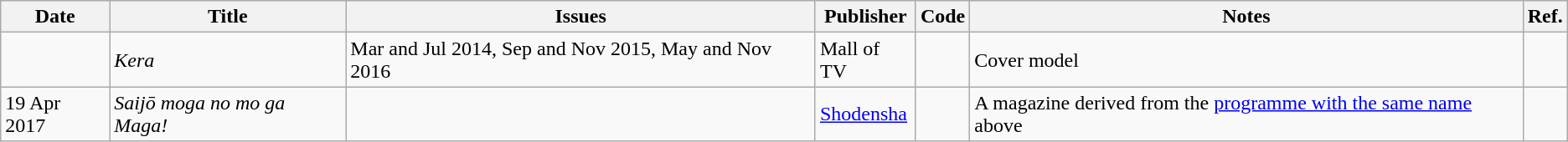<table class="wikitable">
<tr>
<th>Date</th>
<th>Title</th>
<th>Issues</th>
<th>Publisher</th>
<th>Code</th>
<th>Notes</th>
<th>Ref.</th>
</tr>
<tr>
<td></td>
<td><em>Kera</em></td>
<td>Mar and Jul 2014, Sep and Nov 2015, May and Nov 2016</td>
<td>Mall of TV</td>
<td></td>
<td>Cover model</td>
<td></td>
</tr>
<tr>
<td>19 Apr 2017</td>
<td><em>Saijō moga no mo ga Maga!</em></td>
<td></td>
<td><a href='#'>Shodensha</a></td>
<td></td>
<td>A magazine derived from the <a href='#'>programme with the same name</a> above</td>
<td></td>
</tr>
</table>
